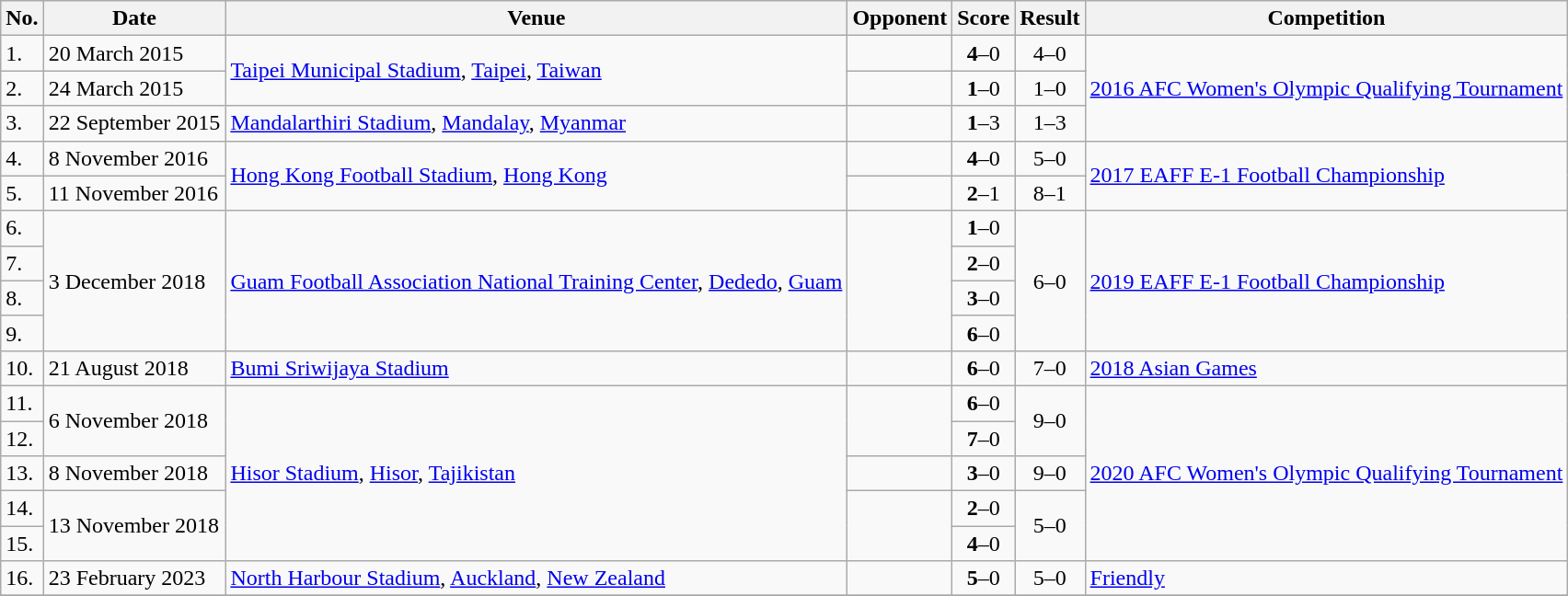<table class="wikitable">
<tr>
<th>No.</th>
<th>Date</th>
<th>Venue</th>
<th>Opponent</th>
<th>Score</th>
<th>Result</th>
<th>Competition</th>
</tr>
<tr>
<td>1.</td>
<td>20 March 2015</td>
<td rowspan="2"><a href='#'>Taipei Municipal Stadium</a>, <a href='#'>Taipei</a>, <a href='#'>Taiwan</a></td>
<td></td>
<td align=center><strong>4</strong>–0</td>
<td align=center>4–0</td>
<td rowspan="3"><a href='#'>2016 AFC Women's Olympic Qualifying Tournament</a></td>
</tr>
<tr>
<td>2.</td>
<td>24 March 2015</td>
<td></td>
<td align=center><strong>1</strong>–0</td>
<td align=center>1–0</td>
</tr>
<tr>
<td>3.</td>
<td>22 September 2015</td>
<td><a href='#'>Mandalarthiri Stadium</a>, <a href='#'>Mandalay</a>, <a href='#'>Myanmar</a></td>
<td></td>
<td align=center><strong>1</strong>–3</td>
<td align=center>1–3</td>
</tr>
<tr>
<td>4.</td>
<td>8 November 2016</td>
<td rowspan=2><a href='#'>Hong Kong Football Stadium</a>, <a href='#'>Hong Kong</a></td>
<td></td>
<td align=center><strong>4</strong>–0</td>
<td align=center>5–0</td>
<td rowspan=2><a href='#'>2017 EAFF E-1 Football Championship</a></td>
</tr>
<tr>
<td>5.</td>
<td>11 November 2016</td>
<td></td>
<td align=center><strong>2</strong>–1</td>
<td align=center>8–1</td>
</tr>
<tr>
<td>6.</td>
<td rowspan=4>3 December 2018</td>
<td rowspan=4><a href='#'>Guam Football Association National Training Center</a>, <a href='#'>Dededo</a>, <a href='#'>Guam</a></td>
<td rowspan=4></td>
<td align=center><strong>1</strong>–0</td>
<td rowspan=4 align=center>6–0</td>
<td rowspan=4><a href='#'>2019 EAFF E-1 Football Championship</a></td>
</tr>
<tr>
<td>7.</td>
<td align=center><strong>2</strong>–0</td>
</tr>
<tr>
<td>8.</td>
<td align=center><strong>3</strong>–0</td>
</tr>
<tr>
<td>9.</td>
<td align=center><strong>6</strong>–0</td>
</tr>
<tr>
<td>10.</td>
<td>21 August 2018</td>
<td><a href='#'>Bumi Sriwijaya Stadium</a></td>
<td></td>
<td align=center><strong>6</strong>–0</td>
<td align=center>7–0</td>
<td><a href='#'>2018 Asian Games</a></td>
</tr>
<tr>
<td>11.</td>
<td rowspan=2>6 November 2018</td>
<td rowspan=5><a href='#'>Hisor Stadium</a>, <a href='#'>Hisor</a>, <a href='#'>Tajikistan</a></td>
<td rowspan=2></td>
<td align=center><strong>6</strong>–0</td>
<td rowspan=2 align=center>9–0</td>
<td rowspan=5><a href='#'>2020 AFC Women's Olympic Qualifying Tournament</a></td>
</tr>
<tr>
<td>12.</td>
<td align=center><strong>7</strong>–0</td>
</tr>
<tr>
<td>13.</td>
<td>8 November 2018</td>
<td></td>
<td align=center><strong>3</strong>–0</td>
<td align=center>9–0</td>
</tr>
<tr>
<td>14.</td>
<td rowspan=2>13 November 2018</td>
<td rowspan=2></td>
<td align=center><strong>2</strong>–0</td>
<td rowspan=2 align=center>5–0</td>
</tr>
<tr>
<td>15.</td>
<td align=center><strong>4</strong>–0</td>
</tr>
<tr>
<td>16.</td>
<td>23 February 2023</td>
<td><a href='#'>North Harbour Stadium</a>, <a href='#'>Auckland</a>, <a href='#'>New Zealand</a></td>
<td></td>
<td align=center><strong>5</strong>–0</td>
<td align=center>5–0</td>
<td><a href='#'>Friendly</a></td>
</tr>
<tr>
</tr>
</table>
